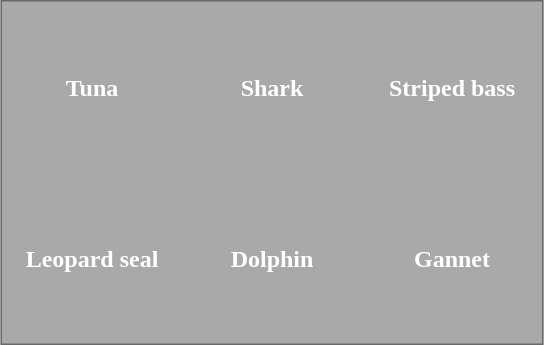<table style="background:darkgray; border:1px solid dimgray;color:white" border="0" height="230" align="center" valign="bottom" cellpadding=10px cellspacing=0px>
<tr align="center">
<td></td>
<td></td>
<td></td>
</tr>
<tr align="center" valign="top">
<td width="100"><strong>Tuna</strong></td>
<td width="100"><strong>Shark</strong></td>
<td width="100"><strong>Striped bass</strong></td>
</tr>
<tr align="center">
<td></td>
<td></td>
<td></td>
</tr>
<tr align="center" valign="top">
<td width="100"><strong>Leopard seal</strong></td>
<td width="100"><strong>Dolphin</strong></td>
<td width="100"><strong>Gannet</strong></td>
</tr>
</table>
